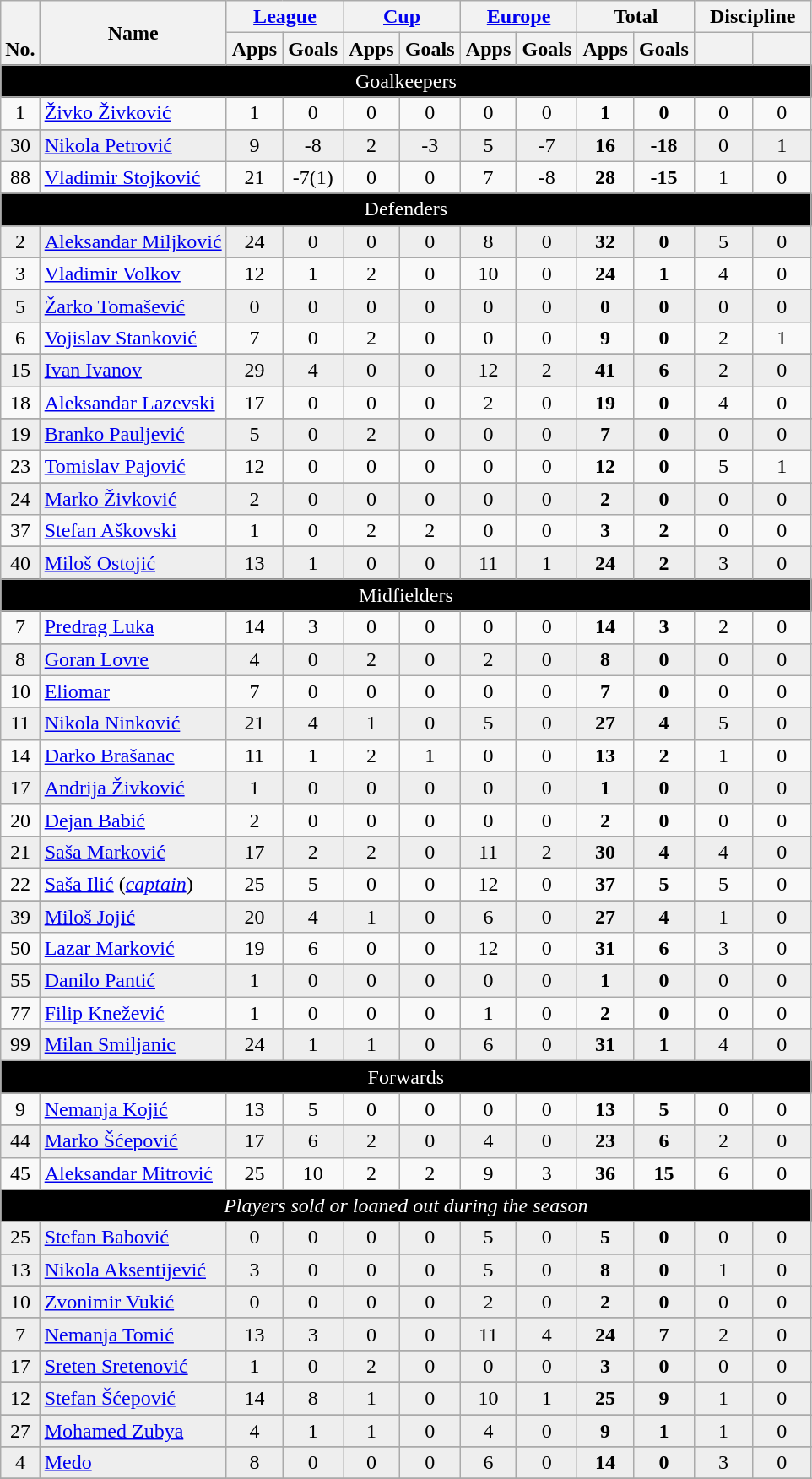<table class="wikitable" style="text-align:center">
<tr>
<th rowspan=2 valign="bottom">No.</th>
<th rowspan=2>Name</th>
<th colspan=2 width="85"><a href='#'>League</a></th>
<th colspan=2 width="85"><a href='#'>Cup</a></th>
<th colspan=2 width="85"><a href='#'>Europe</a></th>
<th colspan=2 width="85">Total</th>
<th colspan=2 width="85">Discipline</th>
</tr>
<tr>
<th>Apps</th>
<th>Goals</th>
<th>Apps</th>
<th>Goals</th>
<th>Apps</th>
<th>Goals</th>
<th>Apps</th>
<th>Goals</th>
<th></th>
<th></th>
</tr>
<tr>
<td style="background: black;color:white" align=center colspan=15>Goalkeepers</td>
</tr>
<tr>
<td>1</td>
<td align=left> <a href='#'>Živko Živković</a></td>
<td>1</td>
<td>0</td>
<td>0</td>
<td>0</td>
<td>0</td>
<td>0</td>
<td><strong>1</strong></td>
<td><strong>0</strong></td>
<td>0</td>
<td>0</td>
</tr>
<tr>
</tr>
<tr bgcolor=#EEEEEE>
<td>30</td>
<td align=left> <a href='#'>Nikola Petrović</a></td>
<td>9</td>
<td>-8</td>
<td>2</td>
<td>-3</td>
<td>5</td>
<td>-7</td>
<td><strong>16</strong></td>
<td><strong>-18</strong></td>
<td>0</td>
<td>1</td>
</tr>
<tr>
<td>88</td>
<td align=left> <a href='#'>Vladimir Stojković</a></td>
<td>21</td>
<td>-7(1)</td>
<td>0</td>
<td>0</td>
<td>7</td>
<td>-8</td>
<td><strong>28</strong></td>
<td><strong>-15</strong></td>
<td>1</td>
<td>0</td>
</tr>
<tr>
<td align=center colspan=15 style="background: black;color:white">Defenders</td>
</tr>
<tr>
</tr>
<tr bgcolor=#EEEEEE>
<td>2</td>
<td align=left> <a href='#'>Aleksandar Miljković</a></td>
<td>24</td>
<td>0</td>
<td>0</td>
<td>0</td>
<td>8</td>
<td>0</td>
<td><strong>32</strong></td>
<td><strong>0</strong></td>
<td>5</td>
<td>0</td>
</tr>
<tr>
<td>3</td>
<td align=left> <a href='#'>Vladimir Volkov</a></td>
<td>12</td>
<td>1</td>
<td>2</td>
<td>0</td>
<td>10</td>
<td>0</td>
<td><strong>24</strong></td>
<td><strong>1</strong></td>
<td>4</td>
<td>0</td>
</tr>
<tr>
</tr>
<tr bgcolor=#EEEEEE>
<td>5</td>
<td align=left> <a href='#'>Žarko Tomašević</a></td>
<td>0</td>
<td>0</td>
<td>0</td>
<td>0</td>
<td>0</td>
<td>0</td>
<td><strong>0</strong></td>
<td><strong>0</strong></td>
<td>0</td>
<td>0</td>
</tr>
<tr>
<td>6</td>
<td align=left> <a href='#'>Vojislav Stanković</a></td>
<td>7</td>
<td>0</td>
<td>2</td>
<td>0</td>
<td>0</td>
<td>0</td>
<td><strong>9</strong></td>
<td><strong>0</strong></td>
<td>2</td>
<td>1</td>
</tr>
<tr>
</tr>
<tr bgcolor=#EEEEEE>
<td>15</td>
<td align=left> <a href='#'>Ivan Ivanov</a></td>
<td>29</td>
<td>4</td>
<td>0</td>
<td>0</td>
<td>12</td>
<td>2</td>
<td><strong>41</strong></td>
<td><strong>6</strong></td>
<td>2</td>
<td>0</td>
</tr>
<tr>
<td>18</td>
<td align=left> <a href='#'>Aleksandar Lazevski</a></td>
<td>17</td>
<td>0</td>
<td>0</td>
<td>0</td>
<td>2</td>
<td>0</td>
<td><strong>19</strong></td>
<td><strong>0</strong></td>
<td>4</td>
<td>0</td>
</tr>
<tr>
</tr>
<tr bgcolor=#EEEEEE>
<td>19</td>
<td align=left> <a href='#'>Branko Pauljević</a></td>
<td>5</td>
<td>0</td>
<td>2</td>
<td>0</td>
<td>0</td>
<td>0</td>
<td><strong>7</strong></td>
<td><strong>0</strong></td>
<td>0</td>
<td>0</td>
</tr>
<tr>
<td>23</td>
<td align=left> <a href='#'>Tomislav Pajović</a></td>
<td>12</td>
<td>0</td>
<td>0</td>
<td>0</td>
<td>0</td>
<td>0</td>
<td><strong>12</strong></td>
<td><strong>0</strong></td>
<td>5</td>
<td>1</td>
</tr>
<tr>
</tr>
<tr bgcolor=#EEEEEE>
<td>24</td>
<td align=left> <a href='#'>Marko Živković</a></td>
<td>2</td>
<td>0</td>
<td>0</td>
<td>0</td>
<td>0</td>
<td>0</td>
<td><strong>2</strong></td>
<td><strong>0</strong></td>
<td>0</td>
<td>0</td>
</tr>
<tr>
<td>37</td>
<td align=left> <a href='#'>Stefan Aškovski</a></td>
<td>1</td>
<td>0</td>
<td>2</td>
<td>2</td>
<td>0</td>
<td>0</td>
<td><strong>3</strong></td>
<td><strong>2</strong></td>
<td>0</td>
<td>0</td>
</tr>
<tr>
</tr>
<tr bgcolor=#EEEEEE>
<td>40</td>
<td align=left> <a href='#'>Miloš Ostojić</a></td>
<td>13</td>
<td>1</td>
<td>0</td>
<td>0</td>
<td>11</td>
<td>1</td>
<td><strong>24</strong></td>
<td><strong>2</strong></td>
<td>3</td>
<td>0</td>
</tr>
<tr>
<td align=center colspan=15 style="background: black;color:white">Midfielders</td>
</tr>
<tr>
<td>7</td>
<td align=left> <a href='#'>Predrag Luka</a></td>
<td>14</td>
<td>3</td>
<td>0</td>
<td>0</td>
<td>0</td>
<td>0</td>
<td><strong>14</strong></td>
<td><strong>3</strong></td>
<td>2</td>
<td>0</td>
</tr>
<tr>
</tr>
<tr bgcolor=#EEEEEE>
<td>8</td>
<td align=left> <a href='#'>Goran Lovre</a></td>
<td>4</td>
<td>0</td>
<td>2</td>
<td>0</td>
<td>2</td>
<td>0</td>
<td><strong>8</strong></td>
<td><strong>0</strong></td>
<td>0</td>
<td>0</td>
</tr>
<tr>
<td>10</td>
<td align=left> <a href='#'>Eliomar</a></td>
<td>7</td>
<td>0</td>
<td>0</td>
<td>0</td>
<td>0</td>
<td>0</td>
<td><strong>7</strong></td>
<td><strong>0</strong></td>
<td>0</td>
<td>0</td>
</tr>
<tr>
</tr>
<tr bgcolor=#EEEEEE>
<td>11</td>
<td align=left> <a href='#'>Nikola Ninković</a></td>
<td>21</td>
<td>4</td>
<td>1</td>
<td>0</td>
<td>5</td>
<td>0</td>
<td><strong>27</strong></td>
<td><strong>4</strong></td>
<td>5</td>
<td>0</td>
</tr>
<tr>
<td>14</td>
<td align=left> <a href='#'>Darko Brašanac</a></td>
<td>11</td>
<td>1</td>
<td>2</td>
<td>1</td>
<td>0</td>
<td>0</td>
<td><strong>13</strong></td>
<td><strong>2</strong></td>
<td>1</td>
<td>0</td>
</tr>
<tr>
</tr>
<tr bgcolor=#EEEEEE>
<td>17</td>
<td align=left> <a href='#'>Andrija Živković</a></td>
<td>1</td>
<td>0</td>
<td>0</td>
<td>0</td>
<td>0</td>
<td>0</td>
<td><strong>1</strong></td>
<td><strong>0</strong></td>
<td>0</td>
<td>0</td>
</tr>
<tr>
<td>20</td>
<td align=left> <a href='#'>Dejan Babić</a></td>
<td>2</td>
<td>0</td>
<td>0</td>
<td>0</td>
<td>0</td>
<td>0</td>
<td><strong>2</strong></td>
<td><strong>0</strong></td>
<td>0</td>
<td>0</td>
</tr>
<tr>
</tr>
<tr bgcolor=#EEEEEE>
<td>21</td>
<td align=left> <a href='#'>Saša Marković</a></td>
<td>17</td>
<td>2</td>
<td>2</td>
<td>0</td>
<td>11</td>
<td>2</td>
<td><strong>30</strong></td>
<td><strong>4</strong></td>
<td>4</td>
<td>0</td>
</tr>
<tr>
<td>22</td>
<td align=left> <a href='#'>Saša Ilić</a> (<em><a href='#'>captain</a></em>)</td>
<td>25</td>
<td>5</td>
<td>0</td>
<td>0</td>
<td>12</td>
<td>0</td>
<td><strong>37</strong></td>
<td><strong>5</strong></td>
<td>5</td>
<td>0</td>
</tr>
<tr>
</tr>
<tr bgcolor=#EEEEEE>
<td>39</td>
<td align=left> <a href='#'>Miloš Jojić</a></td>
<td>20</td>
<td>4</td>
<td>1</td>
<td>0</td>
<td>6</td>
<td>0</td>
<td><strong>27</strong></td>
<td><strong>4</strong></td>
<td>1</td>
<td>0</td>
</tr>
<tr>
<td>50</td>
<td align=left> <a href='#'>Lazar Marković</a></td>
<td>19</td>
<td>6</td>
<td>0</td>
<td>0</td>
<td>12</td>
<td>0</td>
<td><strong>31</strong></td>
<td><strong>6</strong></td>
<td>3</td>
<td>0</td>
</tr>
<tr>
</tr>
<tr bgcolor=#EEEEEE>
<td>55</td>
<td align=left> <a href='#'>Danilo Pantić</a></td>
<td>1</td>
<td>0</td>
<td>0</td>
<td>0</td>
<td>0</td>
<td>0</td>
<td><strong>1</strong></td>
<td><strong>0</strong></td>
<td>0</td>
<td>0</td>
</tr>
<tr>
<td>77</td>
<td align=left> <a href='#'>Filip Knežević</a></td>
<td>1</td>
<td>0</td>
<td>0</td>
<td>0</td>
<td>1</td>
<td>0</td>
<td><strong>2</strong></td>
<td><strong>0</strong></td>
<td>0</td>
<td>0</td>
</tr>
<tr>
</tr>
<tr bgcolor=#EEEEEE>
<td>99</td>
<td align=left> <a href='#'>Milan Smiljanic</a></td>
<td>24</td>
<td>1</td>
<td>1</td>
<td>0</td>
<td>6</td>
<td>0</td>
<td><strong>31</strong></td>
<td><strong>1</strong></td>
<td>4</td>
<td>0</td>
</tr>
<tr>
<td align=center colspan=15 style="background: black;color:white">Forwards</td>
</tr>
<tr>
<td>9</td>
<td align=left> <a href='#'>Nemanja Kojić</a></td>
<td>13</td>
<td>5</td>
<td>0</td>
<td>0</td>
<td>0</td>
<td>0</td>
<td><strong>13</strong></td>
<td><strong>5</strong></td>
<td>0</td>
<td>0</td>
</tr>
<tr>
</tr>
<tr bgcolor=#EEEEEE>
<td>44</td>
<td align=left> <a href='#'>Marko Šćepović</a></td>
<td>17</td>
<td>6</td>
<td>2</td>
<td>0</td>
<td>4</td>
<td>0</td>
<td><strong>23</strong></td>
<td><strong>6</strong></td>
<td>2</td>
<td>0</td>
</tr>
<tr>
<td>45</td>
<td align=left>  <a href='#'>Aleksandar Mitrović</a></td>
<td>25</td>
<td>10</td>
<td>2</td>
<td>2</td>
<td>9</td>
<td>3</td>
<td><strong>36</strong></td>
<td><strong>15</strong></td>
<td>6</td>
<td>0</td>
</tr>
<tr>
<td colspan=15 valign=center style="background: black;color:white"><em>Players sold or loaned out during the season</em></td>
</tr>
<tr>
</tr>
<tr bgcolor=#EEEEEE>
<td>25</td>
<td align=left> <a href='#'>Stefan Babović</a></td>
<td>0</td>
<td>0</td>
<td>0</td>
<td>0</td>
<td>5</td>
<td>0</td>
<td><strong>5</strong></td>
<td><strong>0</strong></td>
<td>0</td>
<td>0</td>
</tr>
<tr>
</tr>
<tr bgcolor=#EEEEEE>
<td>13</td>
<td align=left> <a href='#'>Nikola Aksentijević</a></td>
<td>3</td>
<td>0</td>
<td>0</td>
<td>0</td>
<td>5</td>
<td>0</td>
<td><strong>8</strong></td>
<td><strong>0</strong></td>
<td>1</td>
<td>0</td>
</tr>
<tr>
</tr>
<tr bgcolor=#EEEEEE>
<td>10</td>
<td align=left> <a href='#'>Zvonimir Vukić</a></td>
<td>0</td>
<td>0</td>
<td>0</td>
<td>0</td>
<td>2</td>
<td>0</td>
<td><strong>2</strong></td>
<td><strong>0</strong></td>
<td>0</td>
<td>0</td>
</tr>
<tr>
</tr>
<tr bgcolor=#EEEEEE>
<td>7</td>
<td align=left> <a href='#'>Nemanja Tomić</a></td>
<td>13</td>
<td>3</td>
<td>0</td>
<td>0</td>
<td>11</td>
<td>4</td>
<td><strong>24</strong></td>
<td><strong>7</strong></td>
<td>2</td>
<td>0</td>
</tr>
<tr>
</tr>
<tr bgcolor=#EEEEEE>
<td>17</td>
<td align=left> <a href='#'>Sreten Sretenović</a></td>
<td>1</td>
<td>0</td>
<td>2</td>
<td>0</td>
<td>0</td>
<td>0</td>
<td><strong>3</strong></td>
<td><strong>0</strong></td>
<td>0</td>
<td>0</td>
</tr>
<tr>
</tr>
<tr bgcolor=#EEEEEE>
<td>12</td>
<td align=left> <a href='#'>Stefan Šćepović</a></td>
<td>14</td>
<td>8</td>
<td>1</td>
<td>0</td>
<td>10</td>
<td>1</td>
<td><strong>25</strong></td>
<td><strong>9</strong></td>
<td>1</td>
<td>0</td>
</tr>
<tr>
</tr>
<tr bgcolor=#EEEEEE>
<td>27</td>
<td align=left> <a href='#'>Mohamed Zubya</a></td>
<td>4</td>
<td>1</td>
<td>1</td>
<td>0</td>
<td>4</td>
<td>0</td>
<td><strong>9</strong></td>
<td><strong>1</strong></td>
<td>1</td>
<td>0</td>
</tr>
<tr>
</tr>
<tr bgcolor=#EEEEEE>
<td>4</td>
<td align=left> <a href='#'>Medo</a></td>
<td>8</td>
<td>0</td>
<td>0</td>
<td>0</td>
<td>6</td>
<td>0</td>
<td><strong>14</strong></td>
<td><strong>0</strong></td>
<td>3</td>
<td>0</td>
</tr>
<tr>
</tr>
</table>
